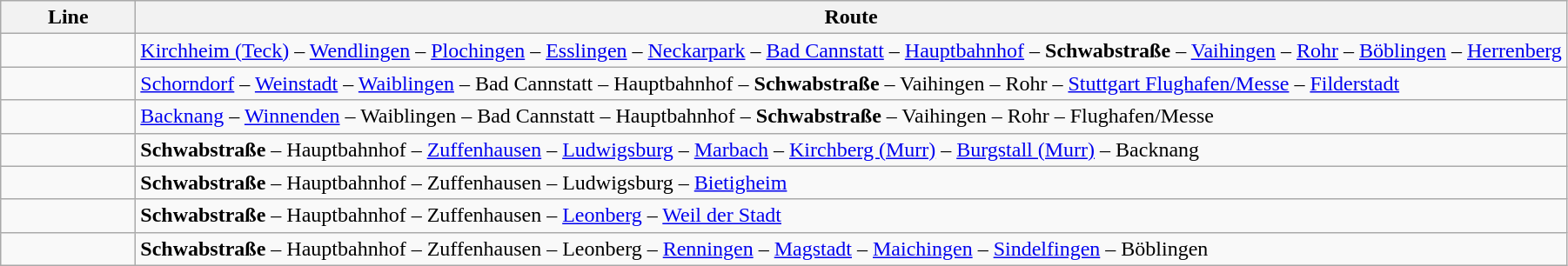<table class="wikitable">
<tr>
<th style="width:6em">Line</th>
<th>Route</th>
</tr>
<tr>
<td align="center"></td>
<td><a href='#'>Kirchheim (Teck)</a> – <a href='#'>Wendlingen</a> – <a href='#'>Plochingen</a> – <a href='#'>Esslingen</a> – <a href='#'>Neckarpark</a> – <a href='#'>Bad Cannstatt</a> – <a href='#'>Hauptbahnhof</a> – <strong>Schwabstraße</strong> – <a href='#'>Vaihingen</a> – <a href='#'>Rohr</a> – <a href='#'>Böblingen</a> – <a href='#'>Herrenberg</a></td>
</tr>
<tr>
<td align="center"></td>
<td><a href='#'>Schorndorf</a> – <a href='#'>Weinstadt</a> – <a href='#'>Waiblingen</a> – Bad Cannstatt – Hauptbahnhof – <strong>Schwabstraße</strong> – Vaihingen – Rohr – <a href='#'>Stuttgart Flughafen/Messe</a> – <a href='#'>Filderstadt</a></td>
</tr>
<tr>
<td align="center"></td>
<td><a href='#'>Backnang</a> – <a href='#'>Winnenden</a> – Waiblingen – Bad Cannstatt – Hauptbahnhof – <strong>Schwabstraße</strong> – Vaihingen – Rohr – Flughafen/Messe</td>
</tr>
<tr>
<td align="center"></td>
<td><strong>Schwabstraße</strong> – Hauptbahnhof – <a href='#'>Zuffenhausen</a> – <a href='#'>Ludwigsburg</a> – <a href='#'>Marbach</a> –  <a href='#'>Kirchberg (Murr)</a> – <a href='#'>Burgstall (Murr)</a> – Backnang</td>
</tr>
<tr>
<td align="center"></td>
<td><strong>Schwabstraße</strong> – Hauptbahnhof – Zuffenhausen – Ludwigsburg – <a href='#'>Bietigheim</a></td>
</tr>
<tr>
<td align="center"></td>
<td><strong>Schwabstraße</strong> – Hauptbahnhof – Zuffenhausen – <a href='#'>Leonberg</a> – <a href='#'>Weil der Stadt</a></td>
</tr>
<tr>
<td align="center"></td>
<td><strong>Schwabstraße</strong> – Hauptbahnhof – Zuffenhausen – Leonberg – <a href='#'>Renningen</a> – <a href='#'>Magstadt</a> – <a href='#'>Maichingen</a> – <a href='#'>Sindelfingen</a> – Böblingen</td>
</tr>
</table>
